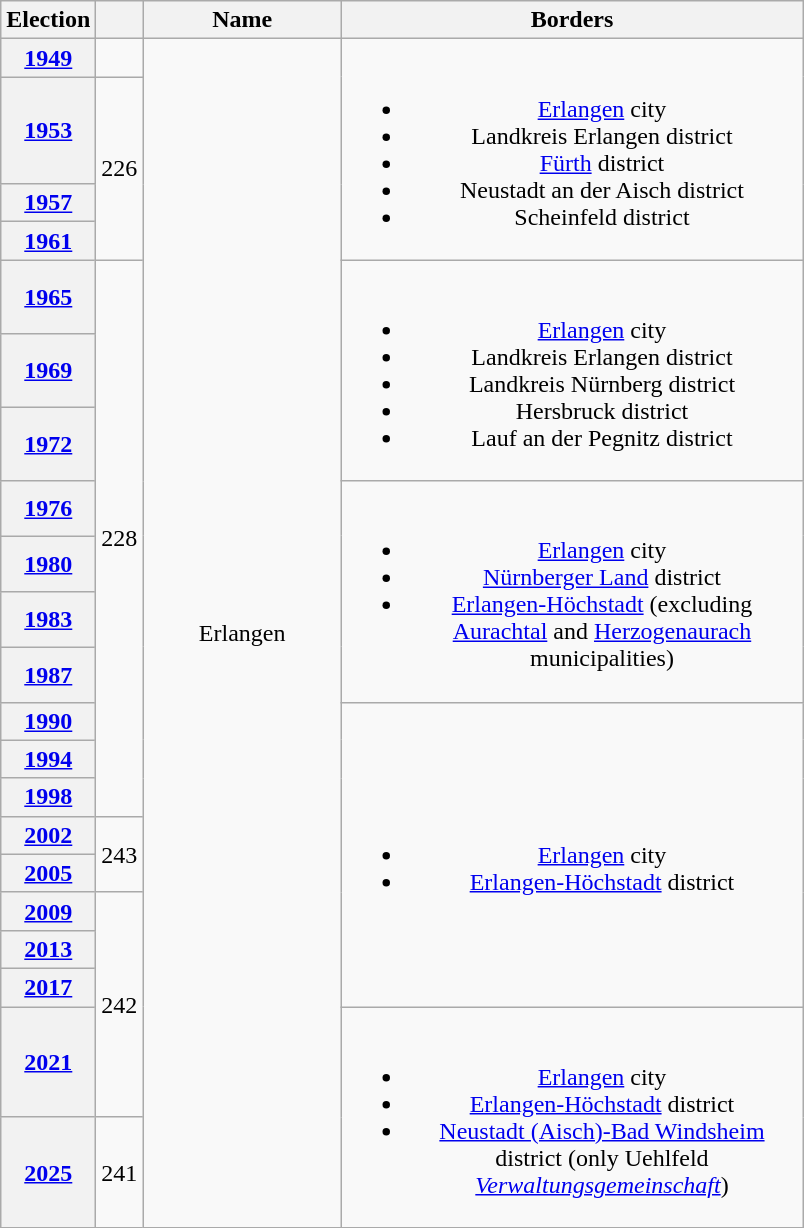<table class=wikitable style="text-align:center">
<tr>
<th>Election</th>
<th></th>
<th width=125px>Name</th>
<th width=300px>Borders</th>
</tr>
<tr>
<th><a href='#'>1949</a></th>
<td></td>
<td rowspan=21>Erlangen</td>
<td rowspan=4><br><ul><li><a href='#'>Erlangen</a> city</li><li>Landkreis Erlangen district</li><li><a href='#'>Fürth</a> district</li><li>Neustadt an der Aisch district</li><li>Scheinfeld district</li></ul></td>
</tr>
<tr>
<th><a href='#'>1953</a></th>
<td rowspan=3>226</td>
</tr>
<tr>
<th><a href='#'>1957</a></th>
</tr>
<tr>
<th><a href='#'>1961</a></th>
</tr>
<tr>
<th><a href='#'>1965</a></th>
<td rowspan=10>228</td>
<td rowspan=3><br><ul><li><a href='#'>Erlangen</a> city</li><li>Landkreis Erlangen district</li><li>Landkreis Nürnberg district</li><li>Hersbruck district</li><li>Lauf an der Pegnitz district</li></ul></td>
</tr>
<tr>
<th><a href='#'>1969</a></th>
</tr>
<tr>
<th><a href='#'>1972</a></th>
</tr>
<tr>
<th><a href='#'>1976</a></th>
<td rowspan=4><br><ul><li><a href='#'>Erlangen</a> city</li><li><a href='#'>Nürnberger Land</a> district</li><li><a href='#'>Erlangen-Höchstadt</a> (excluding <a href='#'>Aurachtal</a> and <a href='#'>Herzogenaurach</a> municipalities)</li></ul></td>
</tr>
<tr>
<th><a href='#'>1980</a></th>
</tr>
<tr>
<th><a href='#'>1983</a></th>
</tr>
<tr>
<th><a href='#'>1987</a></th>
</tr>
<tr>
<th><a href='#'>1990</a></th>
<td rowspan=8><br><ul><li><a href='#'>Erlangen</a> city</li><li><a href='#'>Erlangen-Höchstadt</a> district</li></ul></td>
</tr>
<tr>
<th><a href='#'>1994</a></th>
</tr>
<tr>
<th><a href='#'>1998</a></th>
</tr>
<tr>
<th><a href='#'>2002</a></th>
<td rowspan=2>243</td>
</tr>
<tr>
<th><a href='#'>2005</a></th>
</tr>
<tr>
<th><a href='#'>2009</a></th>
<td rowspan=4>242</td>
</tr>
<tr>
<th><a href='#'>2013</a></th>
</tr>
<tr>
<th><a href='#'>2017</a></th>
</tr>
<tr>
<th><a href='#'>2021</a></th>
<td rowspan=2><br><ul><li><a href='#'>Erlangen</a> city</li><li><a href='#'>Erlangen-Höchstadt</a> district</li><li><a href='#'>Neustadt (Aisch)-Bad Windsheim</a> district (only Uehlfeld <em><a href='#'>Verwaltungsgemeinschaft</a></em>)</li></ul></td>
</tr>
<tr>
<th><a href='#'>2025</a></th>
<td>241</td>
</tr>
</table>
